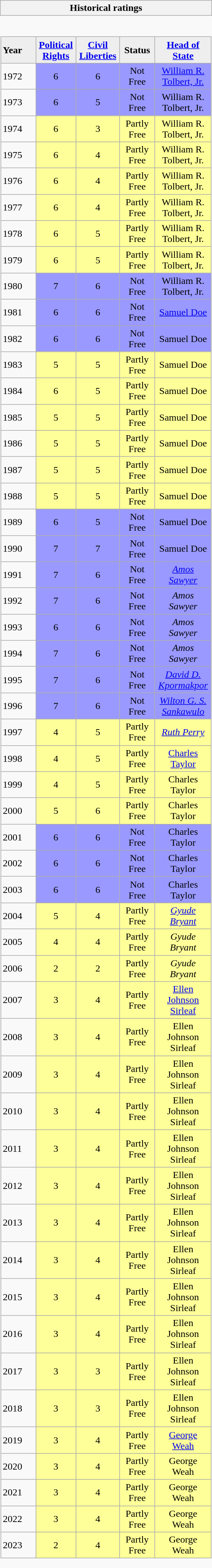<table class="wikitable collapsible collapsed" style="border:none; ">
<tr>
<th>Historical ratings</th>
</tr>
<tr>
<td style="padding:0; border:none;"><br><table class="wikitable sortable" width=100% style="border-collapse:collapse;">
<tr style="background:#eee; font-weight:bold; text-align:center;">
<td style="width:3em; text-align:left;">Year</td>
<td style="width:3em;"><a href='#'>Political Rights</a></td>
<td style="width:3em;"><a href='#'>Civil Liberties</a></td>
<td style="width:3em;">Status</td>
<td style="width:3em;"><a href='#'>Head of State</a></td>
</tr>
<tr align=center>
<td align=left>1972</td>
<td style="background:#99f;">6</td>
<td style="background:#99f;">6</td>
<td style="background:#99f;">Not Free</td>
<td style="background:#99f;"><a href='#'>William R. Tolbert, Jr.</a></td>
</tr>
<tr align=center>
<td align=left>1973</td>
<td style="background:#99f;">6</td>
<td style="background:#99f;">5</td>
<td style="background:#99f;">Not Free</td>
<td style="background:#99f;">William R. Tolbert, Jr.</td>
</tr>
<tr align=center>
<td align=left>1974</td>
<td style="background:#ff9;">6</td>
<td style="background:#ff9;">3</td>
<td style="background:#ff9;">Partly Free</td>
<td style="background:#ff9;">William R. Tolbert, Jr.</td>
</tr>
<tr align=center>
<td align=left>1975</td>
<td style="background:#ff9;">6</td>
<td style="background:#ff9;">4</td>
<td style="background:#ff9;">Partly Free</td>
<td style="background:#ff9;">William R. Tolbert, Jr.</td>
</tr>
<tr align=center>
<td align=left>1976</td>
<td style="background:#ff9;">6</td>
<td style="background:#ff9;">4</td>
<td style="background:#ff9;">Partly Free</td>
<td style="background:#ff9;">William R. Tolbert, Jr.</td>
</tr>
<tr align=center>
<td align=left>1977</td>
<td style="background:#ff9;">6</td>
<td style="background:#ff9;">4</td>
<td style="background:#ff9;">Partly Free</td>
<td style="background:#ff9;">William R. Tolbert, Jr.</td>
</tr>
<tr align=center>
<td align=left>1978</td>
<td style="background:#ff9;">6</td>
<td style="background:#ff9;">5</td>
<td style="background:#ff9;">Partly Free</td>
<td style="background:#ff9;">William R. Tolbert, Jr.</td>
</tr>
<tr align=center>
<td align=left>1979</td>
<td style="background:#ff9;">6</td>
<td style="background:#ff9;">5</td>
<td style="background:#ff9;">Partly Free</td>
<td style="background:#ff9;">William R. Tolbert, Jr.</td>
</tr>
<tr align=center>
<td align=left>1980</td>
<td style="background:#99f;">7</td>
<td style="background:#99f;">6</td>
<td style="background:#99f;">Not Free</td>
<td style="background:#99f;">William R. Tolbert, Jr.</td>
</tr>
<tr align=center>
<td align=left>1981</td>
<td style="background:#99f;">6</td>
<td style="background:#99f;">6</td>
<td style="background:#99f;">Not Free</td>
<td style="background:#99f;"><a href='#'>Samuel Doe</a></td>
</tr>
<tr align=center>
<td align=left>1982</td>
<td style="background:#99f;">6</td>
<td style="background:#99f;">6</td>
<td style="background:#99f;">Not Free</td>
<td style="background:#99f;">Samuel Doe</td>
</tr>
<tr align=center>
<td align=left>1983</td>
<td style="background:#ff9;">5</td>
<td style="background:#ff9;">5</td>
<td style="background:#ff9;">Partly Free</td>
<td style="background:#ff9;">Samuel Doe</td>
</tr>
<tr align=center>
<td align=left>1984</td>
<td style="background:#ff9;">6</td>
<td style="background:#ff9;">5</td>
<td style="background:#ff9;">Partly Free</td>
<td style="background:#ff9;">Samuel Doe</td>
</tr>
<tr align=center>
<td align=left>1985</td>
<td style="background:#ff9;">5</td>
<td style="background:#ff9;">5</td>
<td style="background:#ff9;">Partly Free</td>
<td style="background:#ff9;">Samuel Doe</td>
</tr>
<tr align=center>
<td align=left>1986</td>
<td style="background:#ff9;">5</td>
<td style="background:#ff9;">5</td>
<td style="background:#ff9;">Partly Free</td>
<td style="background:#ff9;">Samuel Doe</td>
</tr>
<tr align=center>
<td align=left>1987</td>
<td style="background:#ff9;">5</td>
<td style="background:#ff9;">5</td>
<td style="background:#ff9;">Partly Free</td>
<td style="background:#ff9;">Samuel Doe</td>
</tr>
<tr align=center>
<td align=left>1988</td>
<td style="background:#ff9;">5</td>
<td style="background:#ff9;">5</td>
<td style="background:#ff9;">Partly Free</td>
<td style="background:#ff9;">Samuel Doe</td>
</tr>
<tr align=center>
<td align=left>1989</td>
<td style="background:#99f;">6</td>
<td style="background:#99f;">5</td>
<td style="background:#99f;">Not Free</td>
<td style="background:#99f;">Samuel Doe</td>
</tr>
<tr align=center>
<td align=left>1990</td>
<td style="background:#99f;">7</td>
<td style="background:#99f;">7</td>
<td style="background:#99f;">Not Free</td>
<td style="background:#99f;">Samuel Doe</td>
</tr>
<tr align=center>
<td align=left>1991</td>
<td style="background:#99f;">7</td>
<td style="background:#99f;">6</td>
<td style="background:#99f;">Not Free</td>
<td style="background:#99f;"><em><a href='#'>Amos Sawyer</a></em></td>
</tr>
<tr align=center>
<td align=left>1992</td>
<td style="background:#99f;">7</td>
<td style="background:#99f;">6</td>
<td style="background:#99f;">Not Free</td>
<td style="background:#99f;"><em>Amos Sawyer</em></td>
</tr>
<tr align=center>
<td align=left>1993</td>
<td style="background:#99f;">6</td>
<td style="background:#99f;">6</td>
<td style="background:#99f;">Not Free</td>
<td style="background:#99f;"><em>Amos Sawyer</em></td>
</tr>
<tr align=center>
<td align=left>1994</td>
<td style="background:#99f;">7</td>
<td style="background:#99f;">6</td>
<td style="background:#99f;">Not Free</td>
<td style="background:#99f;"><em>Amos Sawyer</em></td>
</tr>
<tr align=center>
<td align=left>1995</td>
<td style="background:#99f;">7</td>
<td style="background:#99f;">6</td>
<td style="background:#99f;">Not Free</td>
<td style="background:#99f;"><em><a href='#'>David D. Kpormakpor</a></em></td>
</tr>
<tr align=center>
<td align=left>1996</td>
<td style="background:#99f;">7</td>
<td style="background:#99f;">6</td>
<td style="background:#99f;">Not Free</td>
<td style="background:#99f;"><em><a href='#'>Wilton G. S. Sankawulo</a></em></td>
</tr>
<tr align=center>
<td align=left>1997</td>
<td style="background:#ff9;">4</td>
<td style="background:#ff9;">5</td>
<td style="background:#ff9;">Partly Free</td>
<td style="background:#ff9;"><em><a href='#'>Ruth Perry</a></em></td>
</tr>
<tr align=center>
<td align=left>1998</td>
<td style="background:#ff9;">4</td>
<td style="background:#ff9;">5</td>
<td style="background:#ff9;">Partly Free</td>
<td style="background:#ff9;"><a href='#'>Charles Taylor</a></td>
</tr>
<tr align=center>
<td align=left>1999</td>
<td style="background:#ff9;">4</td>
<td style="background:#ff9;">5</td>
<td style="background:#ff9;">Partly Free</td>
<td style="background:#ff9;">Charles Taylor</td>
</tr>
<tr align=center>
<td align=left>2000</td>
<td style="background:#ff9;">5</td>
<td style="background:#ff9;">6</td>
<td style="background:#ff9;">Partly Free</td>
<td style="background:#ff9;">Charles Taylor</td>
</tr>
<tr align=center>
<td align=left>2001</td>
<td style="background:#99f;">6</td>
<td style="background:#99f;">6</td>
<td style="background:#99f;">Not Free</td>
<td style="background:#99f;">Charles Taylor</td>
</tr>
<tr align=center>
<td align=left>2002</td>
<td style="background:#99f;">6</td>
<td style="background:#99f;">6</td>
<td style="background:#99f;">Not Free</td>
<td style="background:#99f;">Charles Taylor</td>
</tr>
<tr align=center>
<td align=left>2003</td>
<td style="background:#99f;">6</td>
<td style="background:#99f;">6</td>
<td style="background:#99f;">Not Free</td>
<td style="background:#99f;">Charles Taylor</td>
</tr>
<tr align=center>
<td align=left>2004</td>
<td style="background:#ff9;">5</td>
<td style="background:#ff9;">4</td>
<td style="background:#ff9;">Partly Free</td>
<td style="background:#ff9;"><em><a href='#'>Gyude Bryant</a></em></td>
</tr>
<tr align=center>
<td align=left>2005</td>
<td style="background:#ff9;">4</td>
<td style="background:#ff9;">4</td>
<td style="background:#ff9;">Partly Free</td>
<td style="background:#ff9;"><em>Gyude Bryant</em></td>
</tr>
<tr align=center>
<td align=left>2006</td>
<td style="background:#ff9;">2</td>
<td style="background:#ff9;">2</td>
<td style="background:#ff9;">Partly Free</td>
<td style="background:#ff9;"><em>Gyude Bryant</em></td>
</tr>
<tr align=center>
<td align=left>2007</td>
<td style="background:#ff9;">3</td>
<td style="background:#ff9;">4</td>
<td style="background:#ff9;">Partly Free</td>
<td style="background:#ff9;"><a href='#'>Ellen Johnson Sirleaf</a></td>
</tr>
<tr align=center>
<td align=left>2008</td>
<td style="background:#ff9;">3</td>
<td style="background:#ff9;">4</td>
<td style="background:#ff9;">Partly Free</td>
<td style="background:#ff9;">Ellen Johnson Sirleaf</td>
</tr>
<tr align=center>
<td align=left>2009</td>
<td style="background:#ff9;">3</td>
<td style="background:#ff9;">4</td>
<td style="background:#ff9;">Partly Free</td>
<td style="background:#ff9;">Ellen Johnson Sirleaf</td>
</tr>
<tr align=center>
<td align=left>2010</td>
<td style="background:#ff9;">3</td>
<td style="background:#ff9;">4</td>
<td style="background:#ff9;">Partly Free</td>
<td style="background:#ff9;">Ellen Johnson Sirleaf</td>
</tr>
<tr align=center>
<td align=left>2011</td>
<td style="background:#ff9;">3</td>
<td style="background:#ff9;">4</td>
<td style="background:#ff9;">Partly Free</td>
<td style="background:#ff9;">Ellen Johnson Sirleaf</td>
</tr>
<tr align=center>
<td align=left>2012</td>
<td style="background:#ff9;">3</td>
<td style="background:#ff9;">4</td>
<td style="background:#ff9;">Partly Free</td>
<td style="background:#ff9;">Ellen Johnson Sirleaf</td>
</tr>
<tr align=center>
<td align=left>2013</td>
<td style="background:#ff9;">3</td>
<td style="background:#ff9;">4</td>
<td style="background:#ff9;">Partly Free</td>
<td style="background:#ff9;">Ellen Johnson Sirleaf</td>
</tr>
<tr align=center>
<td align=left>2014</td>
<td style="background:#ff9;">3</td>
<td style="background:#ff9;">4</td>
<td style="background:#ff9;">Partly Free</td>
<td style="background:#ff9;">Ellen Johnson Sirleaf</td>
</tr>
<tr align=center>
<td align=left>2015</td>
<td style="background:#ff9;">3</td>
<td style="background:#ff9;">4</td>
<td style="background:#ff9;">Partly Free</td>
<td style="background:#ff9;">Ellen Johnson Sirleaf</td>
</tr>
<tr align=center>
<td align=left>2016</td>
<td style="background:#ff9;">3</td>
<td style="background:#ff9;">4</td>
<td style="background:#ff9;">Partly Free</td>
<td style="background:#ff9;">Ellen Johnson Sirleaf</td>
</tr>
<tr align=center>
<td align=left>2017</td>
<td style="background:#ff9;">3</td>
<td style="background:#ff9;">3</td>
<td style="background:#ff9;">Partly Free</td>
<td style="background:#ff9;">Ellen Johnson Sirleaf</td>
</tr>
<tr align=center>
<td align=left>2018</td>
<td style="background:#ff9;">3</td>
<td style="background:#ff9;">3</td>
<td style="background:#ff9;">Partly Free</td>
<td style="background:#ff9;">Ellen Johnson Sirleaf</td>
</tr>
<tr align=center>
<td align=left>2019</td>
<td style="background:#ff9;">3</td>
<td style="background:#ff9;">4</td>
<td style="background:#ff9;">Partly Free</td>
<td style="background:#ff9;"><a href='#'>George Weah</a></td>
</tr>
<tr align=center>
<td align=left>2020</td>
<td style="background:#ff9;">3</td>
<td style="background:#ff9;">4</td>
<td style="background:#ff9;">Partly Free</td>
<td style="background:#ff9;">George Weah</td>
</tr>
<tr align=center>
<td align=left>2021</td>
<td style="background:#ff9;">3</td>
<td style="background:#ff9;">4</td>
<td style="background:#ff9;">Partly Free</td>
<td style="background:#ff9;">George Weah</td>
</tr>
<tr align=center>
<td align=left>2022</td>
<td style="background:#ff9;">3</td>
<td style="background:#ff9;">4</td>
<td style="background:#ff9;">Partly Free</td>
<td style="background:#ff9;">George Weah</td>
</tr>
<tr align=center>
<td align=left>2023</td>
<td style="background:#ff9;">2</td>
<td style="background:#ff9;">4</td>
<td style="background:#ff9;">Partly Free</td>
<td style="background:#ff9;">George Weah</td>
</tr>
</table>
</td>
</tr>
</table>
